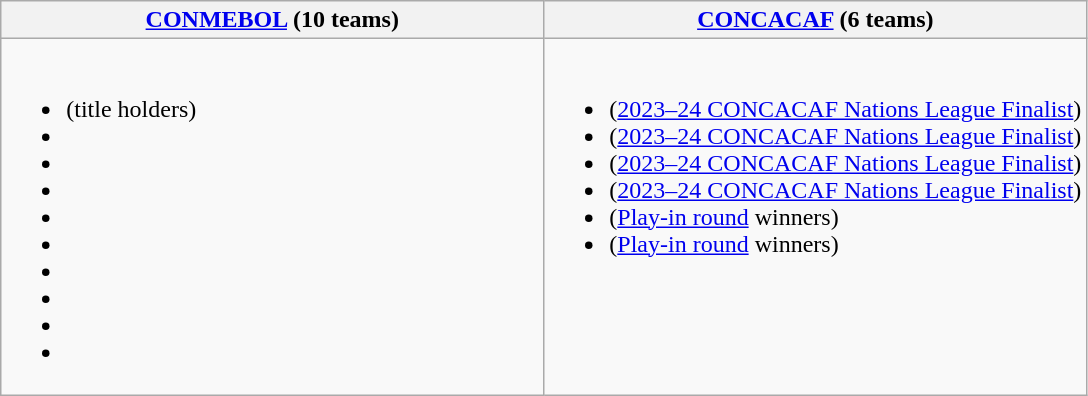<table class="wikitable">
<tr>
<th width=50%><a href='#'>CONMEBOL</a> (10 teams)</th>
<th width=50%><a href='#'>CONCACAF</a> (6 teams)</th>
</tr>
<tr valign="top">
<td><br><ul><li> (title holders)</li><li></li><li></li><li></li><li></li><li></li><li></li><li></li><li></li><li></li></ul></td>
<td><br><ul><li> (<a href='#'>2023–24 CONCACAF Nations League Finalist</a>)</li><li> (<a href='#'>2023–24 CONCACAF Nations League Finalist</a>)</li><li> (<a href='#'>2023–24 CONCACAF Nations League Finalist</a>)</li><li> (<a href='#'>2023–24 CONCACAF Nations League Finalist</a>)</li><li> (<a href='#'>Play-in round</a> winners)</li><li> (<a href='#'>Play-in round</a> winners)</li></ul></td>
</tr>
</table>
